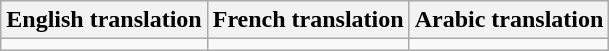<table class="wikitable">
<tr>
<th>English translation</th>
<th>French translation</th>
<th>Arabic translation</th>
</tr>
<tr style="vertical-align:top; white-space:nowrap;">
<td></td>
<td></td>
<td></td>
</tr>
</table>
